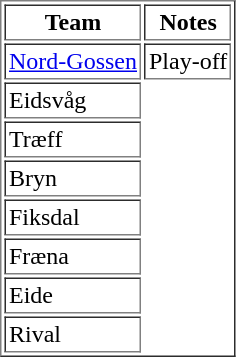<table border="1" cellpadding="2">
<tr>
<th>Team</th>
<th>Notes</th>
</tr>
<tr>
<td><a href='#'>Nord-Gossen</a></td>
<td>Play-off</td>
</tr>
<tr>
<td>Eidsvåg</td>
</tr>
<tr>
<td>Træff</td>
</tr>
<tr>
<td>Bryn</td>
</tr>
<tr>
<td>Fiksdal</td>
</tr>
<tr>
<td>Fræna</td>
</tr>
<tr>
<td>Eide</td>
</tr>
<tr>
<td>Rival</td>
</tr>
</table>
